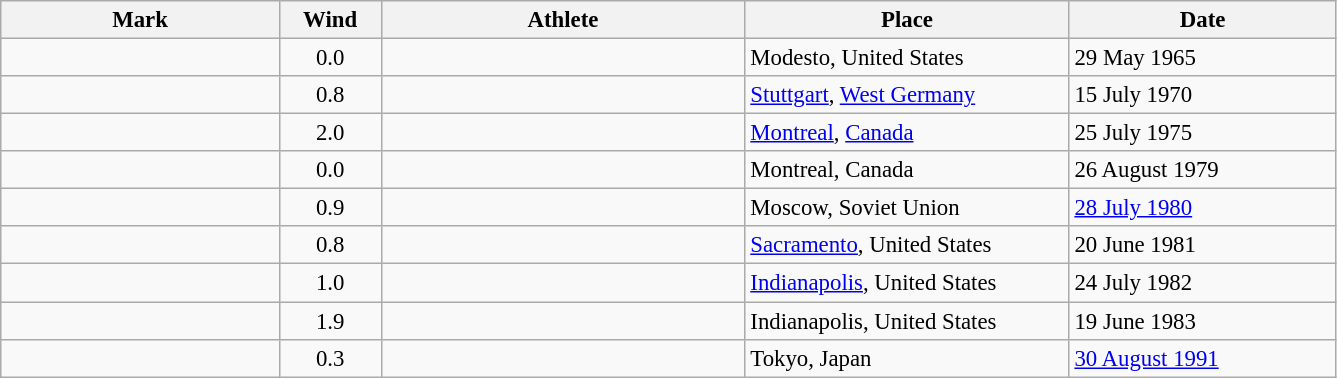<table class=wikitable style="font-size:95%;">
<tr>
<th align="left" style="width: 11.75em">Mark</th>
<th align="left" style="width: 4em">Wind</th>
<th style="width: 15.5em">Athlete</th>
<th align="left" style="width: 13.75em">Place</th>
<th style="width: 11.25em">Date</th>
</tr>
<tr valign="top">
<td align="left"> </td>
<td align="center">0.0</td>
<td></td>
<td>Modesto, United States</td>
<td>29 May 1965</td>
</tr>
<tr>
<td align="left"> </td>
<td align="center">0.8</td>
<td></td>
<td><a href='#'>Stuttgart</a>, <a href='#'>West Germany</a></td>
<td>15 July 1970</td>
</tr>
<tr>
<td align="left"> </td>
<td align="center">2.0</td>
<td></td>
<td><a href='#'>Montreal</a>, <a href='#'>Canada</a></td>
<td>25 July 1975</td>
</tr>
<tr>
<td align="left"> </td>
<td align="center">0.0</td>
<td></td>
<td>Montreal, Canada</td>
<td>26 August 1979</td>
</tr>
<tr>
<td align="left"> </td>
<td align="center">0.9</td>
<td></td>
<td>Moscow, Soviet Union</td>
<td><a href='#'>28 July 1980</a></td>
</tr>
<tr>
<td align="left"> </td>
<td align="center">0.8</td>
<td></td>
<td><a href='#'>Sacramento</a>, United States</td>
<td>20 June 1981</td>
</tr>
<tr>
<td align="left"> </td>
<td align="center">1.0</td>
<td></td>
<td><a href='#'>Indianapolis</a>, United States</td>
<td>24 July 1982</td>
</tr>
<tr>
<td align="left"> </td>
<td align="center">1.9</td>
<td></td>
<td>Indianapolis, United States</td>
<td>19 June 1983</td>
</tr>
<tr>
<td align="left"> </td>
<td align="center">0.3</td>
<td></td>
<td>Tokyo, Japan</td>
<td><a href='#'>30 August 1991</a></td>
</tr>
</table>
